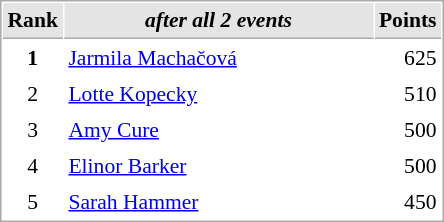<table cellspacing="1" cellpadding="3" style="border:1px solid #aaa; font-size:90%;">
<tr style="background:#e4e4e4;">
<th style="border-bottom:1px solid #aaa; width:10px;">Rank</th>
<th style="border-bottom:1px solid #aaa; width:200px; white-space:nowrap;"><em>after all 2 events</em> </th>
<th style="border-bottom:1px solid #aaa; width:20px;">Points</th>
</tr>
<tr>
<td style="text-align:center;"><strong>1</strong></td>
<td> <a href='#'>Jarmila Machačová</a></td>
<td align="right">625</td>
</tr>
<tr>
<td style="text-align:center;">2</td>
<td> <a href='#'>Lotte Kopecky</a></td>
<td align="right">510</td>
</tr>
<tr>
<td style="text-align:center;">3</td>
<td> <a href='#'>Amy Cure</a></td>
<td align="right">500</td>
</tr>
<tr>
<td style="text-align:center;">4</td>
<td>  <a href='#'>Elinor Barker</a></td>
<td align="right">500</td>
</tr>
<tr>
<td style="text-align:center;">5</td>
<td>  <a href='#'>Sarah Hammer</a></td>
<td align="right">450</td>
</tr>
</table>
